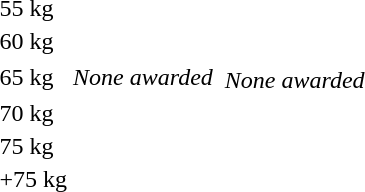<table>
<tr>
<td rowspan=2>55 kg</td>
<td rowspan=2></td>
<td rowspan=2></td>
<td></td>
</tr>
<tr>
<td></td>
</tr>
<tr>
<td rowspan=2>60 kg</td>
<td rowspan=2></td>
<td rowspan=2></td>
<td></td>
</tr>
<tr>
<td></td>
</tr>
<tr>
<td rowspan=2>65 kg</td>
<td rowspan=2><em>None awarded</em></td>
<td rowspan=2></td>
<td></td>
</tr>
<tr>
<td><em>None awarded</em></td>
</tr>
<tr>
<td rowspan=2>70 kg</td>
<td rowspan=2></td>
<td rowspan=2></td>
<td></td>
</tr>
<tr>
<td></td>
</tr>
<tr>
<td rowspan=2>75 kg</td>
<td rowspan=2></td>
<td rowspan=2></td>
<td></td>
</tr>
<tr>
<td></td>
</tr>
<tr>
<td rowspan=2>+75 kg</td>
<td rowspan=2></td>
<td rowspan=2></td>
<td></td>
</tr>
<tr>
<td></td>
</tr>
</table>
